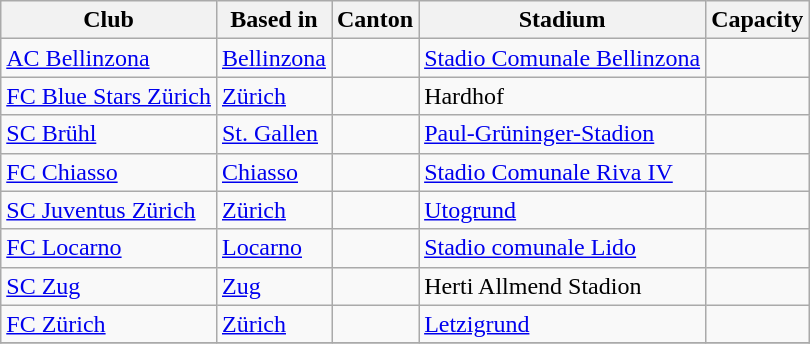<table class="wikitable">
<tr>
<th>Club</th>
<th>Based in</th>
<th>Canton</th>
<th>Stadium</th>
<th>Capacity</th>
</tr>
<tr>
<td><a href='#'>AC Bellinzona</a></td>
<td><a href='#'>Bellinzona</a></td>
<td></td>
<td><a href='#'>Stadio Comunale Bellinzona</a></td>
<td></td>
</tr>
<tr>
<td><a href='#'>FC Blue Stars Zürich</a></td>
<td><a href='#'>Zürich</a></td>
<td></td>
<td>Hardhof</td>
<td></td>
</tr>
<tr>
<td><a href='#'>SC Brühl</a></td>
<td><a href='#'>St. Gallen</a></td>
<td></td>
<td><a href='#'>Paul-Grüninger-Stadion</a></td>
<td></td>
</tr>
<tr>
<td><a href='#'>FC Chiasso</a></td>
<td><a href='#'>Chiasso</a></td>
<td></td>
<td><a href='#'>Stadio Comunale Riva IV</a></td>
<td></td>
</tr>
<tr>
<td><a href='#'>SC Juventus Zürich</a></td>
<td><a href='#'>Zürich</a></td>
<td></td>
<td><a href='#'>Utogrund</a></td>
<td></td>
</tr>
<tr>
<td><a href='#'>FC Locarno</a></td>
<td><a href='#'>Locarno</a></td>
<td></td>
<td><a href='#'>Stadio comunale Lido</a></td>
<td></td>
</tr>
<tr>
<td><a href='#'>SC Zug</a></td>
<td><a href='#'>Zug</a></td>
<td></td>
<td>Herti Allmend Stadion</td>
<td></td>
</tr>
<tr>
<td><a href='#'>FC Zürich</a></td>
<td><a href='#'>Zürich</a></td>
<td></td>
<td><a href='#'>Letzigrund</a></td>
<td></td>
</tr>
<tr>
</tr>
</table>
